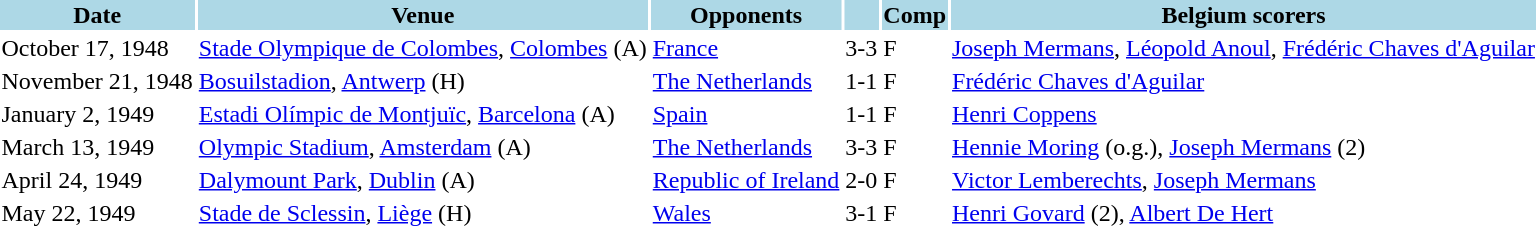<table>
<tr>
<th style="background: lightblue;">Date</th>
<th style="background: lightblue;">Venue</th>
<th style="background: lightblue;">Opponents</th>
<th style="background: lightblue;" align=center></th>
<th style="background: lightblue;" align=center>Comp</th>
<th style="background: lightblue;">Belgium scorers</th>
</tr>
<tr>
<td>October 17, 1948</td>
<td><a href='#'>Stade Olympique de Colombes</a>, <a href='#'>Colombes</a> (A)</td>
<td><a href='#'>France</a></td>
<td>3-3</td>
<td>F</td>
<td><a href='#'>Joseph Mermans</a>, <a href='#'>Léopold Anoul</a>, <a href='#'>Frédéric Chaves d'Aguilar</a></td>
</tr>
<tr>
<td>November 21, 1948</td>
<td><a href='#'>Bosuilstadion</a>, <a href='#'>Antwerp</a> (H)</td>
<td><a href='#'>The Netherlands</a></td>
<td>1-1</td>
<td>F</td>
<td><a href='#'>Frédéric Chaves d'Aguilar</a></td>
</tr>
<tr>
<td>January 2, 1949</td>
<td><a href='#'>Estadi Olímpic de Montjuïc</a>, <a href='#'>Barcelona</a> (A)</td>
<td><a href='#'>Spain</a></td>
<td>1-1</td>
<td>F</td>
<td><a href='#'>Henri Coppens</a></td>
</tr>
<tr>
<td>March 13, 1949</td>
<td><a href='#'>Olympic Stadium</a>, <a href='#'>Amsterdam</a> (A)</td>
<td><a href='#'>The Netherlands</a></td>
<td>3-3</td>
<td>F</td>
<td><a href='#'>Hennie Moring</a> (o.g.), <a href='#'>Joseph Mermans</a> (2)</td>
</tr>
<tr>
<td>April 24, 1949</td>
<td><a href='#'>Dalymount Park</a>, <a href='#'>Dublin</a> (A)</td>
<td><a href='#'>Republic of Ireland</a></td>
<td>2-0</td>
<td>F</td>
<td><a href='#'>Victor Lemberechts</a>, <a href='#'>Joseph Mermans</a></td>
</tr>
<tr>
<td>May 22, 1949</td>
<td><a href='#'>Stade de Sclessin</a>, <a href='#'>Liège</a> (H)</td>
<td><a href='#'>Wales</a></td>
<td>3-1</td>
<td>F</td>
<td><a href='#'>Henri Govard</a> (2), <a href='#'>Albert De Hert</a></td>
</tr>
</table>
